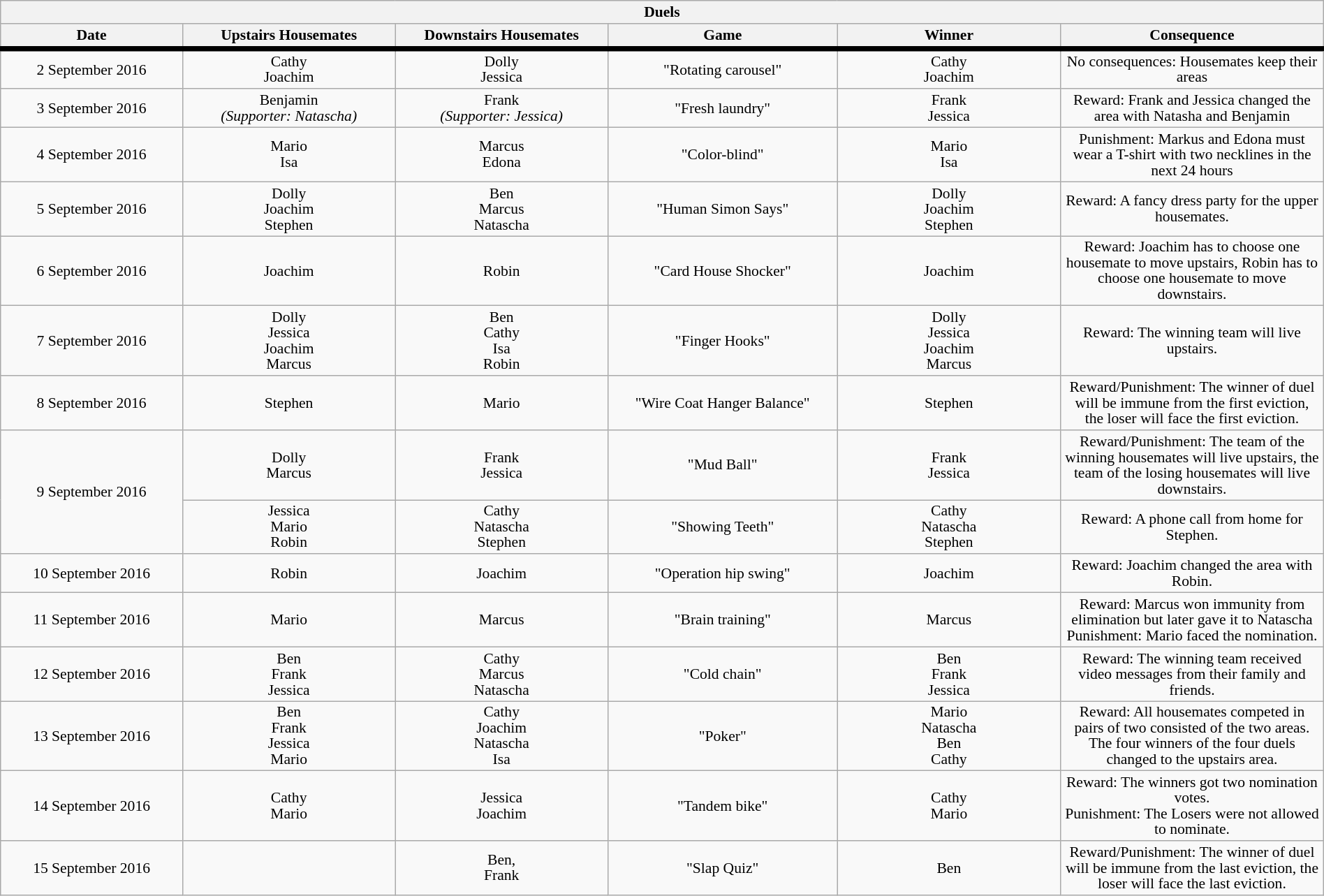<table class="wikitable" style="width:100%; text-align:center; line-height:15px; font-size:90%;">
<tr>
<th colspan="6">Duels</th>
</tr>
<tr class="hintergrundfarbe5">
<th width="300">Date</th>
<th width="350">Upstairs Housemates</th>
<th width="350">Downstairs Housemates</th>
<th width="400">Game</th>
<th width="400">Winner</th>
<th width="400">Consequence</th>
</tr>
<tr style="border-top:5px solid #000000;">
<td>2 September 2016</td>
<td>Cathy<br>Joachim</td>
<td>Dolly<br>Jessica</td>
<td>"Rotating carousel"</td>
<td>Cathy<br>Joachim</td>
<td>No consequences: Housemates keep their areas</td>
</tr>
<tr>
<td>3 September 2016</td>
<td>Benjamin<br><em>(Supporter: Natascha)</em></td>
<td>Frank<br><em>(Supporter: Jessica)</em></td>
<td>"Fresh laundry"</td>
<td>Frank<br>Jessica</td>
<td>Reward: Frank and Jessica changed the area with Natasha and Benjamin</td>
</tr>
<tr>
<td>4 September 2016</td>
<td>Mario<br>Isa</td>
<td>Marcus<br>Edona</td>
<td>"Color-blind"</td>
<td>Mario<br>Isa</td>
<td>Punishment: Markus and Edona must wear a T-shirt with two necklines in the next 24 hours</td>
</tr>
<tr>
<td>5 September 2016</td>
<td>Dolly<br>Joachim<br>Stephen</td>
<td>Ben<br>Marcus<br>Natascha</td>
<td>"Human Simon Says"</td>
<td>Dolly<br>Joachim<br>Stephen</td>
<td>Reward: A fancy dress party for the upper housemates.</td>
</tr>
<tr>
<td>6 September 2016</td>
<td>Joachim</td>
<td>Robin</td>
<td>"Card House Shocker"</td>
<td>Joachim</td>
<td>Reward: Joachim has to choose one housemate to move upstairs, Robin has to choose one housemate to move downstairs.</td>
</tr>
<tr>
<td>7 September 2016</td>
<td>Dolly<br>Jessica<br>Joachim<br>Marcus</td>
<td>Ben<br>Cathy<br>Isa<br>Robin</td>
<td>"Finger Hooks"</td>
<td>Dolly<br>Jessica<br>Joachim<br>Marcus</td>
<td>Reward: The winning team will live upstairs.</td>
</tr>
<tr>
<td>8 September 2016</td>
<td>Stephen</td>
<td>Mario</td>
<td>"Wire Coat Hanger Balance"</td>
<td>Stephen</td>
<td>Reward/Punishment: The winner of duel will be immune from the first eviction, the loser will face the first eviction.</td>
</tr>
<tr>
<td rowspan=2>9 September 2016</td>
<td>Dolly<br>Marcus</td>
<td>Frank<br>Jessica</td>
<td>"Mud Ball"</td>
<td>Frank<br>Jessica</td>
<td>Reward/Punishment: The team of the winning housemates will live upstairs, the team of the losing housemates will live downstairs.</td>
</tr>
<tr>
<td>Jessica<br>Mario<br>Robin</td>
<td>Cathy<br>Natascha<br>Stephen</td>
<td>"Showing Teeth"</td>
<td>Cathy<br>Natascha<br>Stephen</td>
<td>Reward: A phone call from home for Stephen.</td>
</tr>
<tr>
<td>10 September 2016</td>
<td>Robin</td>
<td>Joachim</td>
<td>"Operation hip swing"</td>
<td>Joachim</td>
<td>Reward: Joachim changed the area with Robin.</td>
</tr>
<tr>
<td>11 September 2016</td>
<td>Mario</td>
<td>Marcus</td>
<td>"Brain training"</td>
<td>Marcus</td>
<td>Reward: Marcus won immunity from elimination but later gave it to Natascha <br> Punishment: Mario faced the nomination.</td>
</tr>
<tr>
<td>12 September 2016</td>
<td>Ben<br>Frank<br>Jessica</td>
<td>Cathy<br>Marcus<br>Natascha</td>
<td>"Cold chain"</td>
<td>Ben<br>Frank<br>Jessica</td>
<td>Reward: The winning team received video messages from their family and friends.</td>
</tr>
<tr>
<td>13 September 2016</td>
<td>Ben<br>Frank<br>Jessica<br>Mario</td>
<td>Cathy<br>Joachim<br>Natascha<br>Isa</td>
<td>"Poker"</td>
<td>Mario<br>Natascha<br>Ben<br>Cathy</td>
<td>Reward: All housemates competed in pairs of two consisted of the two areas. The four winners of the four duels changed to the upstairs area.</td>
</tr>
<tr>
<td>14 September 2016</td>
<td>Cathy<br>Mario</td>
<td>Jessica<br>Joachim</td>
<td>"Tandem bike"</td>
<td>Cathy<br>Mario</td>
<td>Reward: The winners got two nomination votes.<br>Punishment: The Losers were not allowed to nominate.</td>
</tr>
<tr>
<td>15 September 2016</td>
<td></td>
<td>Ben,<br>Frank</td>
<td>"Slap Quiz"</td>
<td>Ben</td>
<td>Reward/Punishment: The winner of duel will be immune from the last eviction, the loser will face the last eviction.</td>
</tr>
</table>
